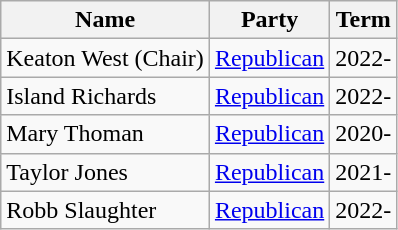<table class="wikitable">
<tr>
<th>Name</th>
<th>Party</th>
<th>Term</th>
</tr>
<tr>
<td>Keaton West (Chair)</td>
<td><a href='#'>Republican</a></td>
<td>2022-</td>
</tr>
<tr>
<td>Island Richards</td>
<td><a href='#'>Republican</a></td>
<td>2022-</td>
</tr>
<tr>
<td>Mary Thoman</td>
<td><a href='#'>Republican</a></td>
<td>2020-</td>
</tr>
<tr>
<td>Taylor Jones</td>
<td><a href='#'>Republican</a></td>
<td>2021-</td>
</tr>
<tr>
<td>Robb Slaughter</td>
<td><a href='#'>Republican</a></td>
<td>2022-</td>
</tr>
</table>
